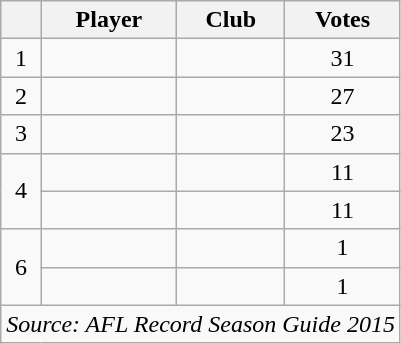<table class="wikitable sortable" style="text-align:center">
<tr>
<th></th>
<th>Player</th>
<th>Club</th>
<th>Votes</th>
</tr>
<tr>
<td>1</td>
<td></td>
<td></td>
<td>31</td>
</tr>
<tr>
<td>2</td>
<td></td>
<td></td>
<td>27</td>
</tr>
<tr>
<td>3</td>
<td></td>
<td></td>
<td>23</td>
</tr>
<tr>
<td rowspan=2>4</td>
<td></td>
<td></td>
<td>11</td>
</tr>
<tr>
<td></td>
<td></td>
<td>11</td>
</tr>
<tr>
<td rowspan=2>6</td>
<td></td>
<td></td>
<td>1</td>
</tr>
<tr>
<td></td>
<td></td>
<td>1</td>
</tr>
<tr class="sortbottom">
<td colspan=4><em>Source: AFL Record Season Guide 2015</em></td>
</tr>
</table>
